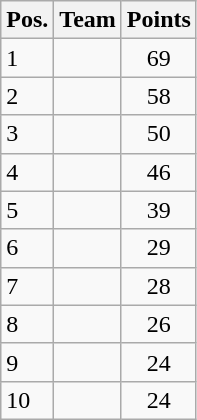<table class="wikitable sortable">
<tr>
<th>Pos.</th>
<th>Team</th>
<th>Points</th>
</tr>
<tr>
<td>1</td>
<td></td>
<td align=center>69</td>
</tr>
<tr>
<td>2</td>
<td></td>
<td align=center>58</td>
</tr>
<tr>
<td>3</td>
<td></td>
<td align=center>50</td>
</tr>
<tr>
<td>4</td>
<td></td>
<td align=center>46</td>
</tr>
<tr>
<td>5</td>
<td></td>
<td align=center>39</td>
</tr>
<tr>
<td>6</td>
<td></td>
<td align=center>29</td>
</tr>
<tr>
<td>7</td>
<td></td>
<td align=center>28</td>
</tr>
<tr>
<td>8</td>
<td></td>
<td align=center>26</td>
</tr>
<tr>
<td>9</td>
<td></td>
<td align=center>24</td>
</tr>
<tr>
<td>10</td>
<td></td>
<td align=center>24</td>
</tr>
</table>
